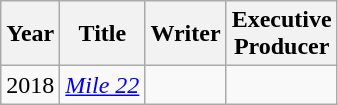<table class="wikitable">
<tr>
<th>Year</th>
<th>Title</th>
<th>Writer</th>
<th>Executive<br>Producer</th>
</tr>
<tr>
<td>2018</td>
<td><em><a href='#'>Mile 22</a></em></td>
<td></td>
<td></td>
</tr>
</table>
